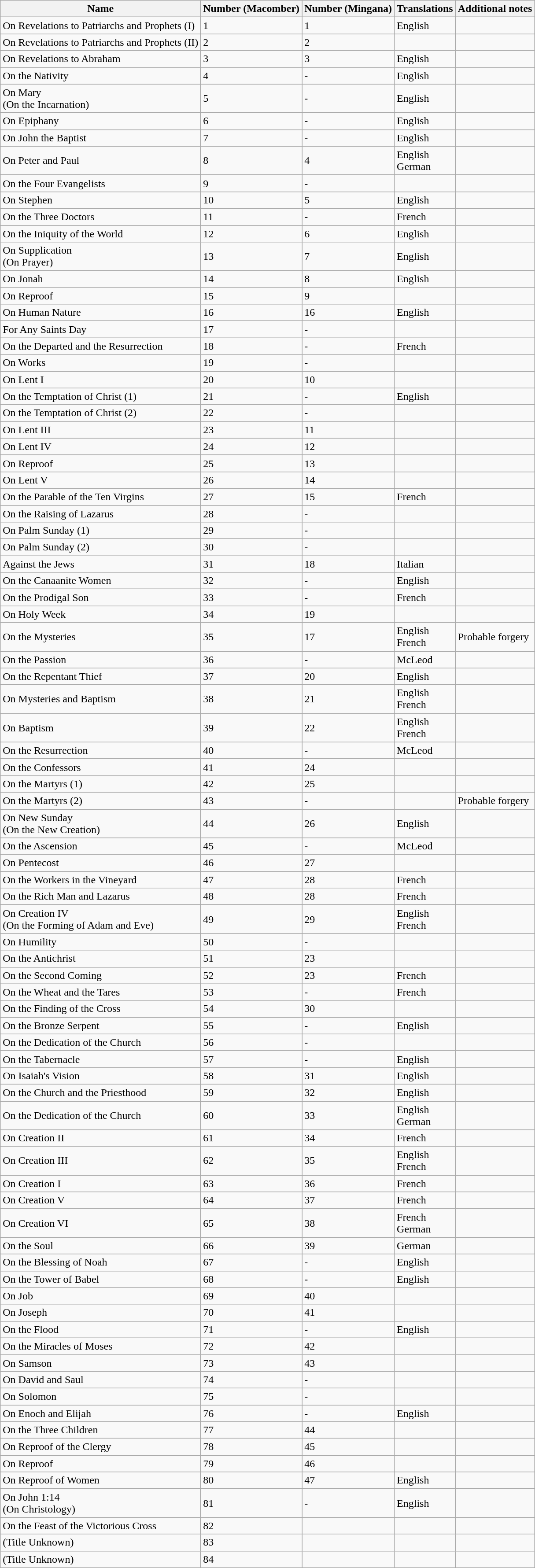<table class="wikitable">
<tr>
<th>Name</th>
<th>Number (Macomber)</th>
<th>Number (Mingana)</th>
<th>Translations</th>
<th>Additional notes</th>
</tr>
<tr>
<td>On Revelations to Patriarchs and Prophets (I)</td>
<td>1</td>
<td>1</td>
<td>English</td>
<td></td>
</tr>
<tr>
<td>On Revelations to Patriarchs and Prophets (II)</td>
<td>2</td>
<td>2</td>
<td></td>
<td></td>
</tr>
<tr>
<td>On Revelations to Abraham</td>
<td>3</td>
<td>3</td>
<td>English</td>
<td></td>
</tr>
<tr>
<td>On the Nativity</td>
<td>4</td>
<td>-</td>
<td>English</td>
<td></td>
</tr>
<tr>
<td>On Mary<br>(On the Incarnation)</td>
<td>5</td>
<td>-</td>
<td>English</td>
<td></td>
</tr>
<tr>
<td>On Epiphany</td>
<td>6</td>
<td>-</td>
<td>English</td>
<td></td>
</tr>
<tr>
<td>On John the Baptist</td>
<td>7</td>
<td>-</td>
<td>English</td>
<td></td>
</tr>
<tr>
<td>On Peter and Paul</td>
<td>8</td>
<td>4</td>
<td>English<br>German</td>
<td></td>
</tr>
<tr>
<td>On the Four Evangelists</td>
<td>9</td>
<td>-</td>
<td></td>
<td></td>
</tr>
<tr>
<td>On Stephen</td>
<td>10</td>
<td>5</td>
<td>English</td>
<td></td>
</tr>
<tr>
<td>On the Three Doctors</td>
<td>11</td>
<td>-</td>
<td>French</td>
<td></td>
</tr>
<tr>
<td>On the Iniquity of the World</td>
<td>12</td>
<td>6</td>
<td>English</td>
<td></td>
</tr>
<tr>
<td>On Supplication<br>(On Prayer)</td>
<td>13</td>
<td>7</td>
<td>English</td>
<td></td>
</tr>
<tr>
<td>On Jonah</td>
<td>14</td>
<td>8</td>
<td>English</td>
<td></td>
</tr>
<tr>
<td>On Reproof</td>
<td>15</td>
<td>9</td>
<td></td>
<td></td>
</tr>
<tr>
<td>On Human Nature</td>
<td>16</td>
<td>16</td>
<td>English</td>
<td></td>
</tr>
<tr>
<td>For Any Saints Day</td>
<td>17</td>
<td>-</td>
<td></td>
<td></td>
</tr>
<tr>
<td>On the Departed and the Resurrection</td>
<td>18</td>
<td>-</td>
<td>French</td>
<td></td>
</tr>
<tr>
<td>On Works</td>
<td>19</td>
<td>-</td>
<td></td>
<td></td>
</tr>
<tr>
<td>On Lent I</td>
<td>20</td>
<td>10</td>
<td></td>
<td></td>
</tr>
<tr>
<td>On the Temptation of Christ (1)</td>
<td>21</td>
<td>-</td>
<td>English</td>
<td></td>
</tr>
<tr>
<td>On the Temptation of Christ (2)</td>
<td>22</td>
<td>-</td>
<td></td>
<td></td>
</tr>
<tr>
<td>On Lent III</td>
<td>23</td>
<td>11</td>
<td></td>
<td></td>
</tr>
<tr>
<td>On Lent IV</td>
<td>24</td>
<td>12</td>
<td></td>
<td></td>
</tr>
<tr>
<td>On Reproof</td>
<td>25</td>
<td>13</td>
<td></td>
<td></td>
</tr>
<tr>
<td>On Lent V</td>
<td>26</td>
<td>14</td>
<td></td>
<td></td>
</tr>
<tr>
<td>On the Parable of the Ten Virgins</td>
<td>27</td>
<td>15</td>
<td>French</td>
<td></td>
</tr>
<tr>
<td>On the Raising of Lazarus</td>
<td>28</td>
<td>-</td>
<td></td>
<td></td>
</tr>
<tr>
<td>On Palm Sunday (1)</td>
<td>29</td>
<td>-</td>
<td></td>
<td></td>
</tr>
<tr>
<td>On Palm Sunday (2)</td>
<td>30</td>
<td>-</td>
<td></td>
<td></td>
</tr>
<tr>
<td>Against the Jews</td>
<td>31</td>
<td>18</td>
<td>Italian</td>
<td></td>
</tr>
<tr>
<td>On the Canaanite Women</td>
<td>32</td>
<td>-</td>
<td>English</td>
<td></td>
</tr>
<tr>
<td>On the Prodigal Son</td>
<td>33</td>
<td>-</td>
<td>French</td>
<td></td>
</tr>
<tr>
<td>On Holy Week</td>
<td>34</td>
<td>19</td>
<td></td>
<td></td>
</tr>
<tr>
<td>On the Mysteries</td>
<td>35</td>
<td>17</td>
<td>English<br>French</td>
<td>Probable forgery</td>
</tr>
<tr>
<td>On the Passion</td>
<td>36</td>
<td>-</td>
<td>McLeod</td>
<td></td>
</tr>
<tr>
<td>On the Repentant Thief</td>
<td>37</td>
<td>20</td>
<td>English<strong></strong></td>
<td></td>
</tr>
<tr>
<td>On Mysteries and Baptism</td>
<td>38</td>
<td>21</td>
<td>English<br>French</td>
<td></td>
</tr>
<tr>
<td>On Baptism</td>
<td>39</td>
<td>22</td>
<td>English<br>French</td>
<td></td>
</tr>
<tr>
<td>On the Resurrection</td>
<td>40</td>
<td>-</td>
<td>McLeod</td>
<td></td>
</tr>
<tr>
<td>On the Confessors</td>
<td>41</td>
<td>24</td>
<td></td>
<td></td>
</tr>
<tr>
<td>On the Martyrs (1)</td>
<td>42</td>
<td>25</td>
<td></td>
<td></td>
</tr>
<tr>
<td>On the Martyrs (2)</td>
<td>43</td>
<td>-</td>
<td></td>
<td>Probable forgery</td>
</tr>
<tr>
<td>On New Sunday<br>(On the New Creation)</td>
<td>44</td>
<td>26</td>
<td>English</td>
<td></td>
</tr>
<tr>
<td>On the Ascension</td>
<td>45</td>
<td>-</td>
<td>McLeod</td>
<td></td>
</tr>
<tr>
<td>On Pentecost</td>
<td>46</td>
<td>27</td>
<td></td>
<td></td>
</tr>
<tr>
<td>On the Workers in the Vineyard</td>
<td>47</td>
<td>28</td>
<td>French</td>
<td></td>
</tr>
<tr>
<td>On the Rich Man and Lazarus</td>
<td>48</td>
<td>28</td>
<td>French</td>
<td></td>
</tr>
<tr>
<td>On Creation IV<br>(On the Forming of Adam and Eve)</td>
<td>49</td>
<td>29</td>
<td>English<br>French</td>
<td></td>
</tr>
<tr>
<td>On Humility</td>
<td>50</td>
<td>-</td>
<td></td>
<td></td>
</tr>
<tr>
<td>On the Antichrist</td>
<td>51</td>
<td>23</td>
<td></td>
<td></td>
</tr>
<tr>
<td>On the Second Coming</td>
<td>52</td>
<td>23</td>
<td>French</td>
<td></td>
</tr>
<tr>
<td>On the Wheat and the Tares</td>
<td>53</td>
<td>-</td>
<td>French</td>
<td></td>
</tr>
<tr>
<td>On the Finding of the Cross</td>
<td>54</td>
<td>30</td>
<td></td>
<td></td>
</tr>
<tr>
<td>On the Bronze Serpent</td>
<td>55</td>
<td>-</td>
<td>English</td>
<td></td>
</tr>
<tr>
<td>On the Dedication of the Church</td>
<td>56</td>
<td>-</td>
<td></td>
<td></td>
</tr>
<tr>
<td>On the Tabernacle</td>
<td>57</td>
<td>-</td>
<td>English</td>
<td></td>
</tr>
<tr>
<td>On Isaiah's Vision</td>
<td>58</td>
<td>31</td>
<td>English</td>
<td></td>
</tr>
<tr>
<td>On the Church and the Priesthood</td>
<td>59</td>
<td>32</td>
<td>English</td>
<td></td>
</tr>
<tr>
<td>On the Dedication of the Church</td>
<td>60</td>
<td>33</td>
<td>English<br>German</td>
<td></td>
</tr>
<tr>
<td>On Creation II</td>
<td>61</td>
<td>34</td>
<td>French</td>
<td></td>
</tr>
<tr>
<td>On Creation III</td>
<td>62</td>
<td>35</td>
<td>English<br>French</td>
<td></td>
</tr>
<tr>
<td>On Creation I</td>
<td>63</td>
<td>36</td>
<td>French</td>
<td></td>
</tr>
<tr>
<td>On Creation V</td>
<td>64</td>
<td>37</td>
<td>French</td>
<td></td>
</tr>
<tr>
<td>On Creation VI</td>
<td>65</td>
<td>38</td>
<td>French<br>German</td>
<td></td>
</tr>
<tr>
<td>On the Soul</td>
<td>66</td>
<td>39</td>
<td>German</td>
<td></td>
</tr>
<tr>
<td>On the Blessing of Noah</td>
<td>67</td>
<td>-</td>
<td>English</td>
<td></td>
</tr>
<tr>
<td>On the Tower of Babel</td>
<td>68</td>
<td>-</td>
<td>English</td>
<td></td>
</tr>
<tr>
<td>On Job</td>
<td>69</td>
<td>40</td>
<td></td>
<td></td>
</tr>
<tr>
<td>On Joseph</td>
<td>70</td>
<td>41</td>
<td></td>
<td></td>
</tr>
<tr>
<td>On the Flood</td>
<td>71</td>
<td>-</td>
<td>English</td>
<td></td>
</tr>
<tr>
<td>On the Miracles of Moses</td>
<td>72</td>
<td>42</td>
<td></td>
<td></td>
</tr>
<tr>
<td>On Samson</td>
<td>73</td>
<td>43</td>
<td></td>
<td></td>
</tr>
<tr>
<td>On David and Saul</td>
<td>74</td>
<td>-</td>
<td></td>
<td></td>
</tr>
<tr>
<td>On Solomon</td>
<td>75</td>
<td>-</td>
<td></td>
<td></td>
</tr>
<tr>
<td>On Enoch and Elijah</td>
<td>76</td>
<td>-</td>
<td>English</td>
<td></td>
</tr>
<tr>
<td>On the Three Children</td>
<td>77</td>
<td>44</td>
<td></td>
<td></td>
</tr>
<tr>
<td>On Reproof of the Clergy</td>
<td>78</td>
<td>45</td>
<td></td>
<td></td>
</tr>
<tr>
<td>On Reproof</td>
<td>79</td>
<td>46</td>
<td></td>
<td></td>
</tr>
<tr>
<td>On Reproof of Women</td>
<td>80</td>
<td>47</td>
<td>English</td>
<td></td>
</tr>
<tr>
<td>On John 1:14<br>(On Christology)</td>
<td>81</td>
<td>-</td>
<td>English</td>
<td></td>
</tr>
<tr>
<td>On the Feast of the Victorious Cross</td>
<td>82</td>
<td></td>
<td></td>
<td></td>
</tr>
<tr>
<td>(Title Unknown)</td>
<td>83</td>
<td></td>
<td></td>
<td></td>
</tr>
<tr>
<td>(Title Unknown)</td>
<td>84</td>
<td></td>
<td></td>
<td></td>
</tr>
</table>
